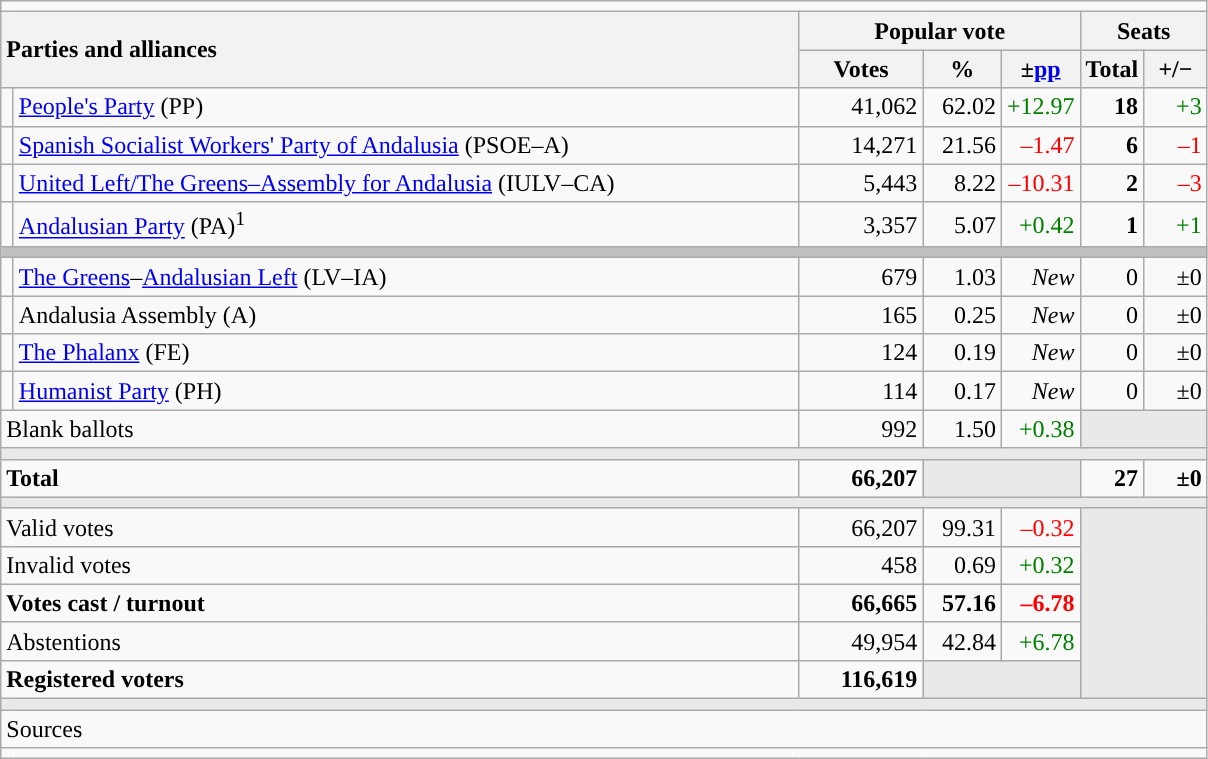<table class="wikitable" style="text-align:right;">
<tr>
<td colspan="7"></td>
</tr>
<tr>
<th style="text-align:left;" rowspan="2" colspan="2" width="525">Parties and alliances</th>
<th colspan="3">Popular vote</th>
<th colspan="2">Seats</th>
</tr>
<tr>
<th width="75">Votes</th>
<th width="45">%</th>
<th width="45">±<a href='#'>pp</a></th>
<th width="35">Total</th>
<th width="35">+/−</th>
</tr>
<tr>
<td width="1" style="color:inherit;background:"></td>
<td align="left"><a href='#'>People's Party</a> (PP)</td>
<td>41,062</td>
<td>62.02</td>
<td style="color:green;">+12.97</td>
<td><strong>18</strong></td>
<td style="color:green;">+3</td>
</tr>
<tr>
<td style="color:inherit;background:"></td>
<td align="left"><a href='#'>Spanish Socialist Workers' Party of Andalusia</a> (PSOE–A)</td>
<td>14,271</td>
<td>21.56</td>
<td style="color:red;">–1.47</td>
<td><strong>6</strong></td>
<td style="color:red;">–1</td>
</tr>
<tr>
<td style="color:inherit;background:"></td>
<td align="left"><a href='#'>United Left/The Greens–Assembly for Andalusia</a> (IULV–CA)</td>
<td>5,443</td>
<td>8.22</td>
<td style="color:red;">–10.31</td>
<td><strong>2</strong></td>
<td style="color:red;">–3</td>
</tr>
<tr>
<td style="color:inherit;background:"></td>
<td align="left"><a href='#'>Andalusian Party</a> (PA)<sup>1</sup></td>
<td>3,357</td>
<td>5.07</td>
<td style="color:green;">+0.42</td>
<td><strong>1</strong></td>
<td style="color:green;">+1</td>
</tr>
<tr>
<td colspan="7" bgcolor="#C0C0C0"></td>
</tr>
<tr>
<td style="color:inherit;background:"></td>
<td align="left"><a href='#'>The Greens</a>–<a href='#'>Andalusian Left</a> (LV–IA)</td>
<td>679</td>
<td>1.03</td>
<td><em>New</em></td>
<td>0</td>
<td>±0</td>
</tr>
<tr>
<td style="color:inherit;background:"></td>
<td align="left">Andalusia Assembly (A)</td>
<td>165</td>
<td>0.25</td>
<td><em>New</em></td>
<td>0</td>
<td>±0</td>
</tr>
<tr>
<td style="color:inherit;background:"></td>
<td align="left"><a href='#'>The Phalanx</a> (FE)</td>
<td>124</td>
<td>0.19</td>
<td><em>New</em></td>
<td>0</td>
<td>±0</td>
</tr>
<tr>
<td style="color:inherit;background:"></td>
<td align="left"><a href='#'>Humanist Party</a> (PH)</td>
<td>114</td>
<td>0.17</td>
<td><em>New</em></td>
<td>0</td>
<td>±0</td>
</tr>
<tr>
<td align="left" colspan="2">Blank ballots</td>
<td>992</td>
<td>1.50</td>
<td style="color:green;">+0.38</td>
<td bgcolor="#E9E9E9" colspan="2"></td>
</tr>
<tr>
<td colspan="7" bgcolor="#E9E9E9"></td>
</tr>
<tr style="font-weight:bold;">
<td align="left" colspan="2">Total</td>
<td>66,207</td>
<td bgcolor="#E9E9E9" colspan="2"></td>
<td>27</td>
<td>±0</td>
</tr>
<tr>
<td colspan="7" bgcolor="#E9E9E9"></td>
</tr>
<tr>
<td align="left" colspan="2">Valid votes</td>
<td>66,207</td>
<td>99.31</td>
<td style="color:red;">–0.32</td>
<td bgcolor="#E9E9E9" colspan="2" rowspan="5"></td>
</tr>
<tr>
<td align="left" colspan="2">Invalid votes</td>
<td>458</td>
<td>0.69</td>
<td style="color:green;">+0.32</td>
</tr>
<tr style="font-weight:bold;">
<td align="left" colspan="2">Votes cast / turnout</td>
<td>66,665</td>
<td>57.16</td>
<td style="color:red;">–6.78</td>
</tr>
<tr>
<td align="left" colspan="2">Abstentions</td>
<td>49,954</td>
<td>42.84</td>
<td style="color:green;">+6.78</td>
</tr>
<tr style="font-weight:bold;">
<td align="left" colspan="2">Registered voters</td>
<td>116,619</td>
<td bgcolor="#E9E9E9" colspan="2"></td>
</tr>
<tr>
<td colspan="7" bgcolor="#E9E9E9"></td>
</tr>
<tr>
<td align="left" colspan="7">Sources</td>
</tr>
<tr>
<td colspan="7" style="text-align:left; max-width:790px;"></td>
</tr>
</table>
